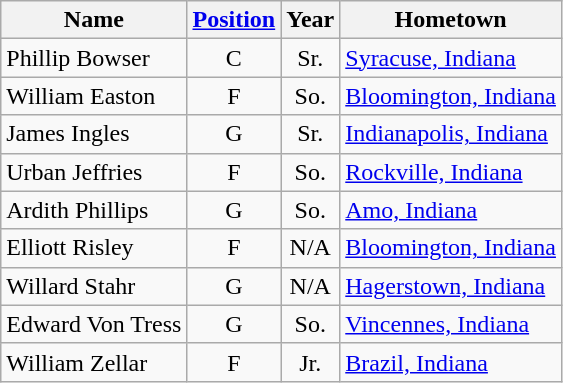<table class="wikitable" style="text-align:center">
<tr>
<th>Name</th>
<th><a href='#'>Position</a></th>
<th>Year</th>
<th>Hometown</th>
</tr>
<tr>
<td style="text-align:left">Phillip Bowser</td>
<td>C</td>
<td>Sr.</td>
<td style="text-align:left"><a href='#'>Syracuse, Indiana</a></td>
</tr>
<tr>
<td style="text-align:left">William Easton</td>
<td>F</td>
<td>So.</td>
<td style="text-align:left"><a href='#'>Bloomington, Indiana</a></td>
</tr>
<tr>
<td style="text-align:left">James Ingles</td>
<td>G</td>
<td>Sr.</td>
<td style="text-align:left"><a href='#'>Indianapolis, Indiana</a></td>
</tr>
<tr>
<td style="text-align:left">Urban Jeffries</td>
<td>F</td>
<td>So.</td>
<td style="text-align:left"><a href='#'>Rockville, Indiana</a></td>
</tr>
<tr>
<td style="text-align:left">Ardith Phillips</td>
<td>G</td>
<td>So.</td>
<td style="text-align:left"><a href='#'>Amo, Indiana</a></td>
</tr>
<tr>
<td style="text-align:left">Elliott Risley</td>
<td>F</td>
<td>N/A</td>
<td style="text-align:left"><a href='#'>Bloomington, Indiana</a></td>
</tr>
<tr>
<td style="text-align:left">Willard Stahr</td>
<td>G</td>
<td>N/A</td>
<td style="text-align:left"><a href='#'>Hagerstown, Indiana</a></td>
</tr>
<tr>
<td style="text-align:left">Edward Von Tress</td>
<td>G</td>
<td>So.</td>
<td style="text-align:left"><a href='#'>Vincennes, Indiana</a></td>
</tr>
<tr>
<td style="text-align:left">William Zellar</td>
<td>F</td>
<td>Jr.</td>
<td style="text-align:left"><a href='#'>Brazil, Indiana</a></td>
</tr>
</table>
